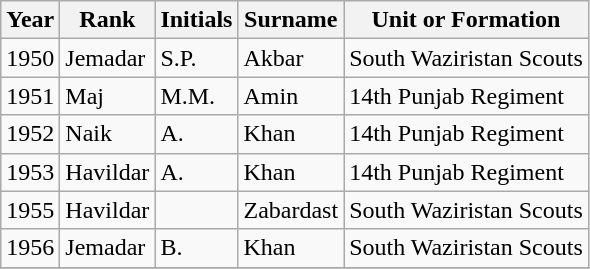<table class="wikitable sortable collapsible"">
<tr>
<th scope="row">Year</th>
<th scope="row">Rank</th>
<th scope="row">Initials</th>
<th scope="row">Surname</th>
<th scope="row">Unit or Formation</th>
</tr>
<tr>
<td>1950</td>
<td>Jemadar</td>
<td>S.P.</td>
<td>Akbar</td>
<td>South Waziristan Scouts</td>
</tr>
<tr>
<td>1951</td>
<td>Maj</td>
<td>M.M.</td>
<td>Amin</td>
<td>14th Punjab Regiment</td>
</tr>
<tr>
<td>1952</td>
<td>Naik</td>
<td>A.</td>
<td>Khan</td>
<td>14th Punjab Regiment</td>
</tr>
<tr>
<td>1953</td>
<td>Havildar</td>
<td>A.</td>
<td>Khan</td>
<td>14th Punjab Regiment</td>
</tr>
<tr>
<td>1955</td>
<td>Havildar</td>
<td></td>
<td>Zabardast</td>
<td>South Waziristan Scouts</td>
</tr>
<tr>
<td>1956</td>
<td>Jemadar</td>
<td>B.</td>
<td>Khan</td>
<td>South Waziristan Scouts</td>
</tr>
<tr>
</tr>
</table>
